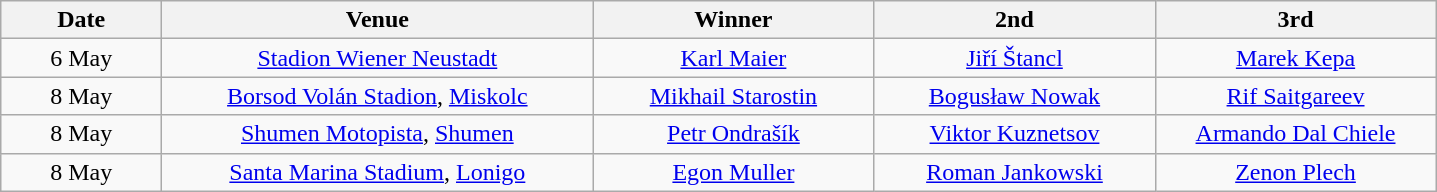<table class="wikitable" style="text-align:center">
<tr>
<th width=100>Date</th>
<th width=280>Venue</th>
<th width=180>Winner</th>
<th width=180>2nd</th>
<th width=180>3rd</th>
</tr>
<tr>
<td align=center>6 May</td>
<td> <a href='#'>Stadion Wiener Neustadt</a></td>
<td> <a href='#'>Karl Maier</a></td>
<td> <a href='#'>Jiří Štancl</a></td>
<td> <a href='#'>Marek Kepa</a></td>
</tr>
<tr>
<td align=center>8 May</td>
<td> <a href='#'>Borsod Volán Stadion</a>, <a href='#'>Miskolc</a></td>
<td> <a href='#'>Mikhail Starostin</a></td>
<td> <a href='#'>Bogusław Nowak</a></td>
<td> <a href='#'>Rif Saitgareev</a></td>
</tr>
<tr>
<td align=center>8 May</td>
<td> <a href='#'>Shumen Motopista</a>, <a href='#'>Shumen</a></td>
<td> <a href='#'>Petr Ondrašík</a></td>
<td> <a href='#'>Viktor Kuznetsov</a></td>
<td> <a href='#'>Armando Dal Chiele</a></td>
</tr>
<tr>
<td align=center>8 May</td>
<td> <a href='#'>Santa Marina Stadium</a>, <a href='#'>Lonigo</a></td>
<td> <a href='#'>Egon Muller</a></td>
<td> <a href='#'>Roman Jankowski</a></td>
<td> <a href='#'>Zenon Plech</a></td>
</tr>
</table>
